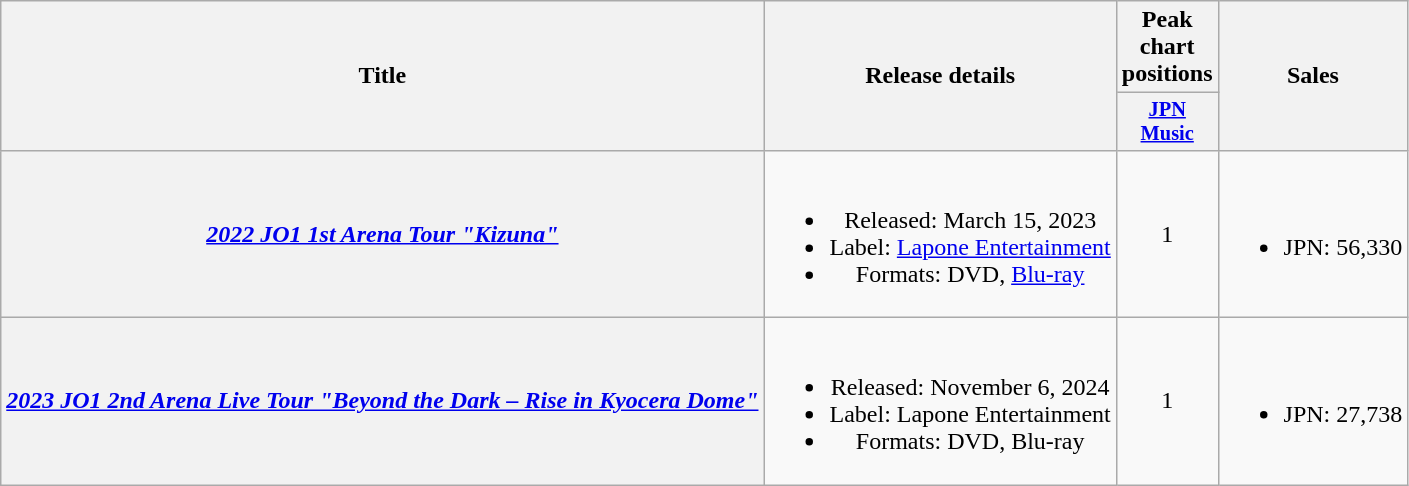<table class="wikitable plainrowheaders" style="text-align:center;">
<tr>
<th scope="col" rowspan="2">Title</th>
<th scope="col" rowspan="2">Release details</th>
<th scope="col">Peak chart positions</th>
<th scope="col" rowspan="2">Sales</th>
</tr>
<tr>
<th scope="col" style="width:2.75em;font-size:85%;"><a href='#'>JPN<br>Music</a><br></th>
</tr>
<tr>
<th scope="row"><em><a href='#'>2022 JO1 1st Arena Tour "Kizuna"</a></em></th>
<td><br><ul><li>Released: March 15, 2023 </li><li>Label: <a href='#'>Lapone Entertainment</a></li><li>Formats: DVD, <a href='#'>Blu-ray</a></li></ul></td>
<td>1</td>
<td><br><ul><li>JPN: 56,330</li></ul></td>
</tr>
<tr>
<th scope="row"><em><a href='#'>2023 JO1 2nd Arena Live Tour "Beyond the Dark – Rise in Kyocera Dome"</a></em></th>
<td><br><ul><li>Released: November 6, 2024 </li><li>Label: Lapone Entertainment</li><li>Formats: DVD, Blu-ray</li></ul></td>
<td>1</td>
<td><br><ul><li>JPN: 27,738</li></ul></td>
</tr>
</table>
